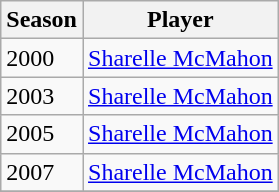<table class="wikitable collapsible">
<tr>
<th>Season</th>
<th>Player</th>
</tr>
<tr>
<td>2000 </td>
<td><a href='#'>Sharelle McMahon</a></td>
</tr>
<tr>
<td>2003</td>
<td><a href='#'>Sharelle McMahon</a></td>
</tr>
<tr>
<td>2005 </td>
<td><a href='#'>Sharelle McMahon</a></td>
</tr>
<tr>
<td>2007 </td>
<td><a href='#'>Sharelle McMahon</a></td>
</tr>
<tr>
</tr>
</table>
